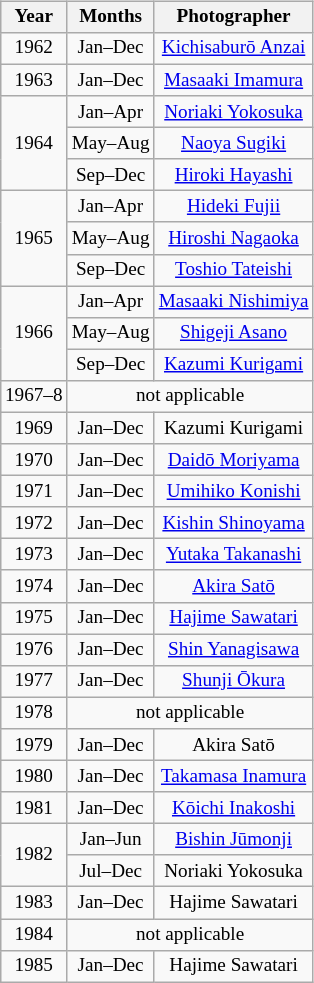<table class="wikitable" style="text-align:center; font-size:80%;" align="right">
<tr>
<th>Year</th>
<th>Months</th>
<th>Photographer</th>
</tr>
<tr>
<td>1962</td>
<td>Jan–Dec</td>
<td><a href='#'>Kichisaburō Anzai</a></td>
</tr>
<tr>
<td>1963</td>
<td>Jan–Dec</td>
<td><a href='#'>Masaaki Imamura</a></td>
</tr>
<tr>
<td rowspan="3">1964</td>
<td>Jan–Apr</td>
<td><a href='#'>Noriaki Yokosuka</a></td>
</tr>
<tr>
<td>May–Aug</td>
<td><a href='#'>Naoya Sugiki</a></td>
</tr>
<tr>
<td>Sep–Dec</td>
<td><a href='#'>Hiroki Hayashi</a></td>
</tr>
<tr>
<td rowspan="3">1965</td>
<td>Jan–Apr</td>
<td><a href='#'>Hideki Fujii</a></td>
</tr>
<tr>
<td>May–Aug</td>
<td><a href='#'>Hiroshi Nagaoka</a></td>
</tr>
<tr>
<td>Sep–Dec</td>
<td><a href='#'>Toshio Tateishi</a></td>
</tr>
<tr>
<td rowspan="3">1966</td>
<td>Jan–Apr</td>
<td><a href='#'>Masaaki Nishimiya</a></td>
</tr>
<tr>
<td>May–Aug</td>
<td><a href='#'>Shigeji Asano</a></td>
</tr>
<tr>
<td>Sep–Dec</td>
<td><a href='#'>Kazumi Kurigami</a></td>
</tr>
<tr>
<td>1967–8</td>
<td colspan="2">not applicable</td>
</tr>
<tr>
<td>1969</td>
<td>Jan–Dec</td>
<td>Kazumi Kurigami</td>
</tr>
<tr>
<td>1970</td>
<td>Jan–Dec</td>
<td><a href='#'>Daidō Moriyama</a></td>
</tr>
<tr>
<td>1971</td>
<td>Jan–Dec</td>
<td><a href='#'>Umihiko Konishi</a></td>
</tr>
<tr>
<td>1972</td>
<td>Jan–Dec</td>
<td><a href='#'>Kishin Shinoyama</a></td>
</tr>
<tr>
<td>1973</td>
<td>Jan–Dec</td>
<td><a href='#'>Yutaka Takanashi</a></td>
</tr>
<tr>
<td>1974</td>
<td>Jan–Dec</td>
<td><a href='#'>Akira Satō</a></td>
</tr>
<tr>
<td>1975</td>
<td>Jan–Dec</td>
<td><a href='#'>Hajime Sawatari</a></td>
</tr>
<tr>
<td>1976</td>
<td>Jan–Dec</td>
<td><a href='#'>Shin Yanagisawa</a></td>
</tr>
<tr>
<td>1977</td>
<td>Jan–Dec</td>
<td><a href='#'>Shunji Ōkura</a></td>
</tr>
<tr>
<td>1978</td>
<td colspan="2">not applicable</td>
</tr>
<tr>
<td>1979</td>
<td>Jan–Dec</td>
<td>Akira Satō</td>
</tr>
<tr>
<td>1980</td>
<td>Jan–Dec</td>
<td><a href='#'>Takamasa Inamura</a></td>
</tr>
<tr>
<td>1981</td>
<td>Jan–Dec</td>
<td><a href='#'>Kōichi Inakoshi</a></td>
</tr>
<tr>
<td rowspan="2">1982</td>
<td>Jan–Jun</td>
<td><a href='#'>Bishin Jūmonji</a></td>
</tr>
<tr>
<td>Jul–Dec</td>
<td>Noriaki Yokosuka</td>
</tr>
<tr>
<td>1983</td>
<td>Jan–Dec</td>
<td>Hajime Sawatari</td>
</tr>
<tr>
<td>1984</td>
<td colspan="2">not applicable</td>
</tr>
<tr>
<td>1985</td>
<td>Jan–Dec</td>
<td>Hajime Sawatari</td>
</tr>
</table>
